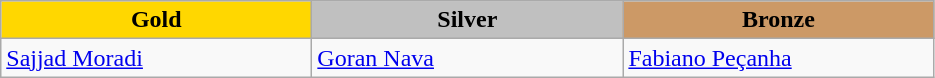<table class="wikitable" style="text-align:left">
<tr align="center">
<td width=200 bgcolor=gold><strong>Gold</strong></td>
<td width=200 bgcolor=silver><strong>Silver</strong></td>
<td width=200 bgcolor=CC9966><strong>Bronze</strong></td>
</tr>
<tr>
<td><a href='#'>Sajjad Moradi</a><br><em></em></td>
<td><a href='#'>Goran Nava</a><br><em></em></td>
<td><a href='#'>Fabiano Peçanha</a><br><em></em></td>
</tr>
</table>
